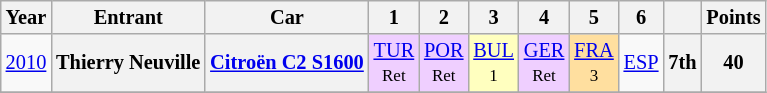<table class="wikitable" border="1" style="text-align:center; font-size:85%;">
<tr>
<th>Year</th>
<th>Entrant</th>
<th>Car</th>
<th>1</th>
<th>2</th>
<th>3</th>
<th>4</th>
<th>5</th>
<th>6</th>
<th></th>
<th>Points</th>
</tr>
<tr>
<td><a href='#'>2010</a></td>
<th nowrap>Thierry Neuville</th>
<th nowrap><a href='#'>Citroën C2 S1600</a></th>
<td style="background:#EFCFFF;"><a href='#'>TUR</a><br><small>Ret</small></td>
<td style="background:#EFCFFF;"><a href='#'>POR</a><br><small>Ret</small></td>
<td style="background:#FFFFBF;"><a href='#'>BUL</a><br><small>1</small></td>
<td style="background:#EFCFFF;"><a href='#'>GER</a><br><small>Ret</small></td>
<td style="background:#FFDF9F;"><a href='#'>FRA</a><br><small>3</small></td>
<td><a href='#'>ESP</a></td>
<th>7th</th>
<th>40</th>
</tr>
<tr>
</tr>
</table>
